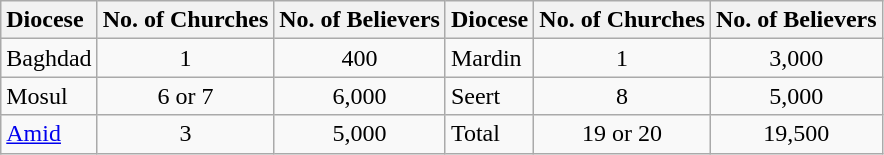<table class="wikitable" style="text-align:center">
<tr>
<th style="text-align:left">Diocese</th>
<th>No. of Churches</th>
<th>No. of Believers</th>
<th style="text-align:left">Diocese</th>
<th>No. of Churches</th>
<th>No. of Believers</th>
</tr>
<tr>
<td style="text-align:left">Baghdad</td>
<td>1</td>
<td>400</td>
<td style="text-align:left">Mardin</td>
<td>1</td>
<td>3,000</td>
</tr>
<tr>
<td style="text-align:left">Mosul</td>
<td>6 or 7</td>
<td>6,000</td>
<td style="text-align:left">Seert</td>
<td>8</td>
<td>5,000</td>
</tr>
<tr>
<td style="text-align:left"><a href='#'>Amid</a></td>
<td>3</td>
<td>5,000</td>
<td style="text-align:left">Total</td>
<td>19 or 20</td>
<td>19,500</td>
</tr>
</table>
